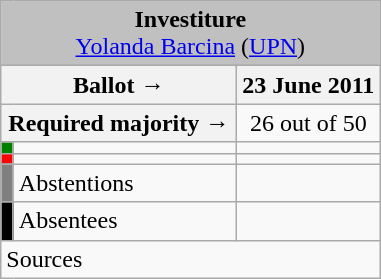<table class="wikitable" style="text-align:center;">
<tr>
<td colspan="3" align="center" bgcolor="#C0C0C0"><strong>Investiture</strong><br><a href='#'>Yolanda Barcina</a> (<a href='#'>UPN</a>)</td>
</tr>
<tr>
<th colspan="2" width="150px">Ballot →</th>
<th>23 June 2011</th>
</tr>
<tr>
<th colspan="2">Required majority →</th>
<td>26 out of 50 </td>
</tr>
<tr>
<th width="1px" style="background:green;"></th>
<td align="left"></td>
<td></td>
</tr>
<tr>
<th style="color:inherit;background:red;"></th>
<td align="left"></td>
<td></td>
</tr>
<tr>
<th style="color:inherit;background:gray;"></th>
<td align="left"><span>Abstentions</span></td>
<td></td>
</tr>
<tr>
<th style="color:inherit;background:black;"></th>
<td align="left"><span>Absentees</span></td>
<td></td>
</tr>
<tr>
<td align="left" colspan="3">Sources</td>
</tr>
</table>
